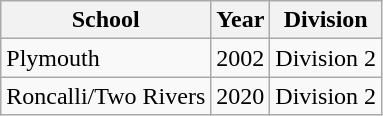<table class="wikitable">
<tr>
<th>School</th>
<th>Year</th>
<th>Division</th>
</tr>
<tr>
<td>Plymouth</td>
<td>2002</td>
<td>Division 2</td>
</tr>
<tr>
<td>Roncalli/Two Rivers</td>
<td>2020</td>
<td>Division 2</td>
</tr>
</table>
